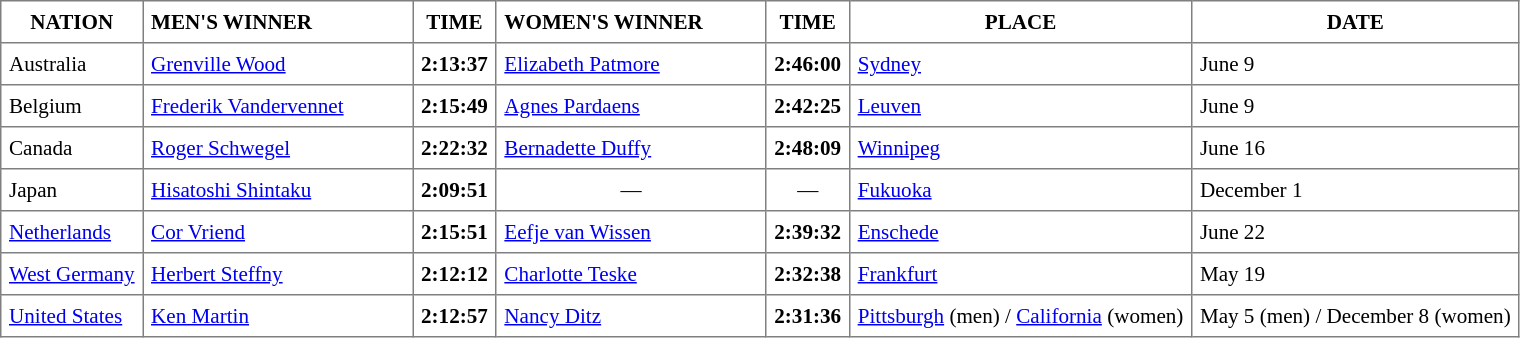<table border="1" cellspacing="2" cellpadding="5" style="border-collapse: collapse; font-size: 88%;">
<tr>
<th>NATION</th>
<th align="left" style="width: 12em">MEN'S WINNER</th>
<th>TIME</th>
<th align="left" style="width: 12em">WOMEN'S WINNER</th>
<th>TIME</th>
<th>PLACE</th>
<th>DATE</th>
</tr>
<tr>
<td> Australia</td>
<td><a href='#'>Grenville Wood</a></td>
<td align="center"><strong>2:13:37</strong></td>
<td><a href='#'>Elizabeth Patmore</a></td>
<td align="center"><strong>2:46:00</strong></td>
<td><a href='#'>Sydney</a></td>
<td>June 9</td>
</tr>
<tr>
<td> Belgium</td>
<td><a href='#'>Frederik Vandervennet</a></td>
<td align="center"><strong>2:15:49</strong></td>
<td><a href='#'>Agnes Pardaens</a></td>
<td align="center"><strong>2:42:25</strong></td>
<td><a href='#'>Leuven</a></td>
<td>June 9</td>
</tr>
<tr>
<td> Canada</td>
<td><a href='#'>Roger Schwegel</a></td>
<td align="center"><strong>2:22:32</strong></td>
<td><a href='#'>Bernadette Duffy</a></td>
<td align="center"><strong>2:48:09</strong></td>
<td><a href='#'>Winnipeg</a></td>
<td>June 16</td>
</tr>
<tr>
<td> Japan</td>
<td><a href='#'>Hisatoshi Shintaku</a></td>
<td align="center"><strong>2:09:51</strong></td>
<td align="center">—</td>
<td align="center">—</td>
<td><a href='#'>Fukuoka</a></td>
<td>December 1</td>
</tr>
<tr>
<td> <a href='#'>Netherlands</a></td>
<td><a href='#'>Cor Vriend</a></td>
<td align="center"><strong>2:15:51</strong></td>
<td><a href='#'>Eefje van Wissen</a></td>
<td align="center"><strong>2:39:32</strong></td>
<td><a href='#'>Enschede</a></td>
<td>June 22</td>
</tr>
<tr>
<td> <a href='#'>West Germany</a></td>
<td><a href='#'>Herbert Steffny</a></td>
<td align="center"><strong>2:12:12</strong></td>
<td><a href='#'>Charlotte Teske</a></td>
<td align="center"><strong>2:32:38</strong></td>
<td><a href='#'>Frankfurt</a></td>
<td>May 19</td>
</tr>
<tr>
<td> <a href='#'>United States</a></td>
<td><a href='#'>Ken Martin</a></td>
<td align="center"><strong>2:12:57</strong></td>
<td><a href='#'>Nancy Ditz</a></td>
<td align="center"><strong>2:31:36</strong></td>
<td><a href='#'>Pittsburgh</a> (men) / <a href='#'>California</a> (women)</td>
<td>May 5 (men) / December 8 (women)</td>
</tr>
</table>
